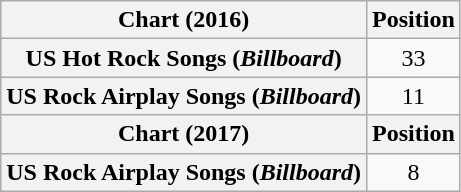<table class="wikitable sortable plainrowheaders" style="text-align:center">
<tr>
<th scope="col">Chart (2016)</th>
<th scope="col">Position</th>
</tr>
<tr>
<th scope="row">US Hot Rock Songs (<em>Billboard</em>)</th>
<td>33</td>
</tr>
<tr>
<th scope="row">US Rock Airplay Songs (<em>Billboard</em>)</th>
<td>11</td>
</tr>
<tr>
<th scope="col">Chart (2017)</th>
<th scope="col">Position</th>
</tr>
<tr>
<th scope="row">US Rock Airplay Songs (<em>Billboard</em>)</th>
<td>8</td>
</tr>
</table>
